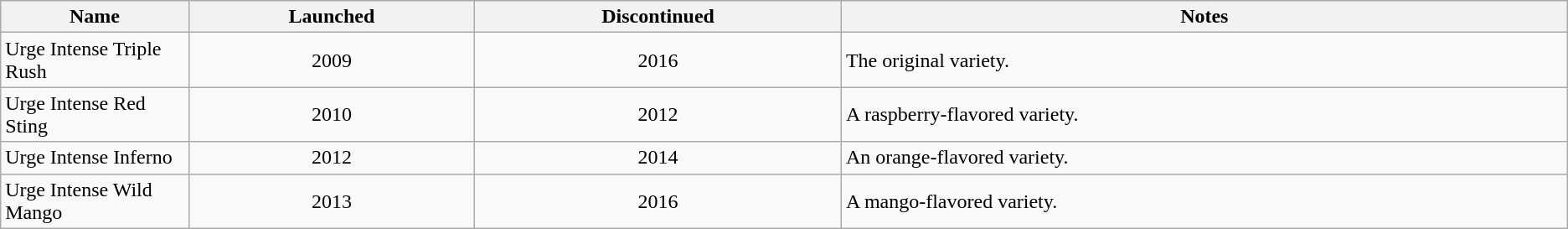<table class="wikitable">
<tr>
<th width=12%>Name</th>
<th>Launched</th>
<th>Discontinued</th>
<th>Notes</th>
</tr>
<tr>
<td>Urge Intense Triple Rush</td>
<td style="text-align:center;">2009</td>
<td style="text-align:center;">2016</td>
<td>The original variety.</td>
</tr>
<tr>
<td>Urge Intense Red Sting</td>
<td style="text-align:center;">2010</td>
<td style="text-align:center;">2012</td>
<td>A raspberry-flavored variety.</td>
</tr>
<tr>
<td>Urge Intense Inferno</td>
<td style="text-align:center;">2012</td>
<td style="text-align:center;">2014</td>
<td>An orange-flavored variety.</td>
</tr>
<tr>
<td>Urge Intense Wild Mango</td>
<td style="text-align:center;">2013</td>
<td style="text-align:center;">2016</td>
<td>A mango-flavored variety.</td>
</tr>
</table>
